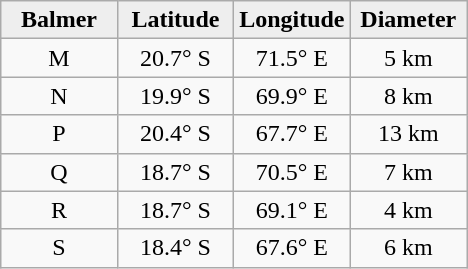<table class="wikitable">
<tr>
<th width="25%" style="background:#eeeeee;">Balmer</th>
<th width="25%" style="background:#eeeeee;">Latitude</th>
<th width="25%" style="background:#eeeeee;">Longitude</th>
<th width="25%" style="background:#eeeeee;">Diameter</th>
</tr>
<tr>
<td align="center">M</td>
<td align="center">20.7° S</td>
<td align="center">71.5° E</td>
<td align="center">5 km</td>
</tr>
<tr>
<td align="center">N</td>
<td align="center">19.9° S</td>
<td align="center">69.9° E</td>
<td align="center">8 km</td>
</tr>
<tr>
<td align="center">P</td>
<td align="center">20.4° S</td>
<td align="center">67.7° E</td>
<td align="center">13 km</td>
</tr>
<tr>
<td align="center">Q</td>
<td align="center">18.7° S</td>
<td align="center">70.5° E</td>
<td align="center">7 km</td>
</tr>
<tr>
<td align="center">R</td>
<td align="center">18.7° S</td>
<td align="center">69.1° E</td>
<td align="center">4 km</td>
</tr>
<tr>
<td align="center">S</td>
<td align="center">18.4° S</td>
<td align="center">67.6° E</td>
<td align="center">6 km</td>
</tr>
</table>
